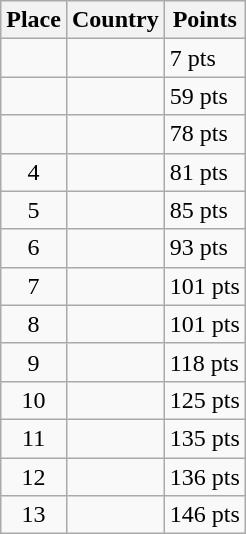<table class=wikitable>
<tr>
<th>Place</th>
<th>Country</th>
<th>Points</th>
</tr>
<tr>
<td align=center></td>
<td></td>
<td>7 pts</td>
</tr>
<tr>
<td align=center></td>
<td></td>
<td>59 pts</td>
</tr>
<tr>
<td align=center></td>
<td></td>
<td>78 pts</td>
</tr>
<tr>
<td align=center>4</td>
<td></td>
<td>81 pts</td>
</tr>
<tr>
<td align=center>5</td>
<td></td>
<td>85 pts</td>
</tr>
<tr>
<td align=center>6</td>
<td></td>
<td>93 pts</td>
</tr>
<tr>
<td align=center>7</td>
<td></td>
<td>101 pts</td>
</tr>
<tr>
<td align=center>8</td>
<td></td>
<td>101 pts</td>
</tr>
<tr>
<td align=center>9</td>
<td></td>
<td>118 pts</td>
</tr>
<tr>
<td align=center>10</td>
<td></td>
<td>125 pts</td>
</tr>
<tr>
<td align=center>11</td>
<td></td>
<td>135 pts</td>
</tr>
<tr>
<td align=center>12</td>
<td></td>
<td>136 pts</td>
</tr>
<tr>
<td align=center>13</td>
<td></td>
<td>146 pts</td>
</tr>
</table>
